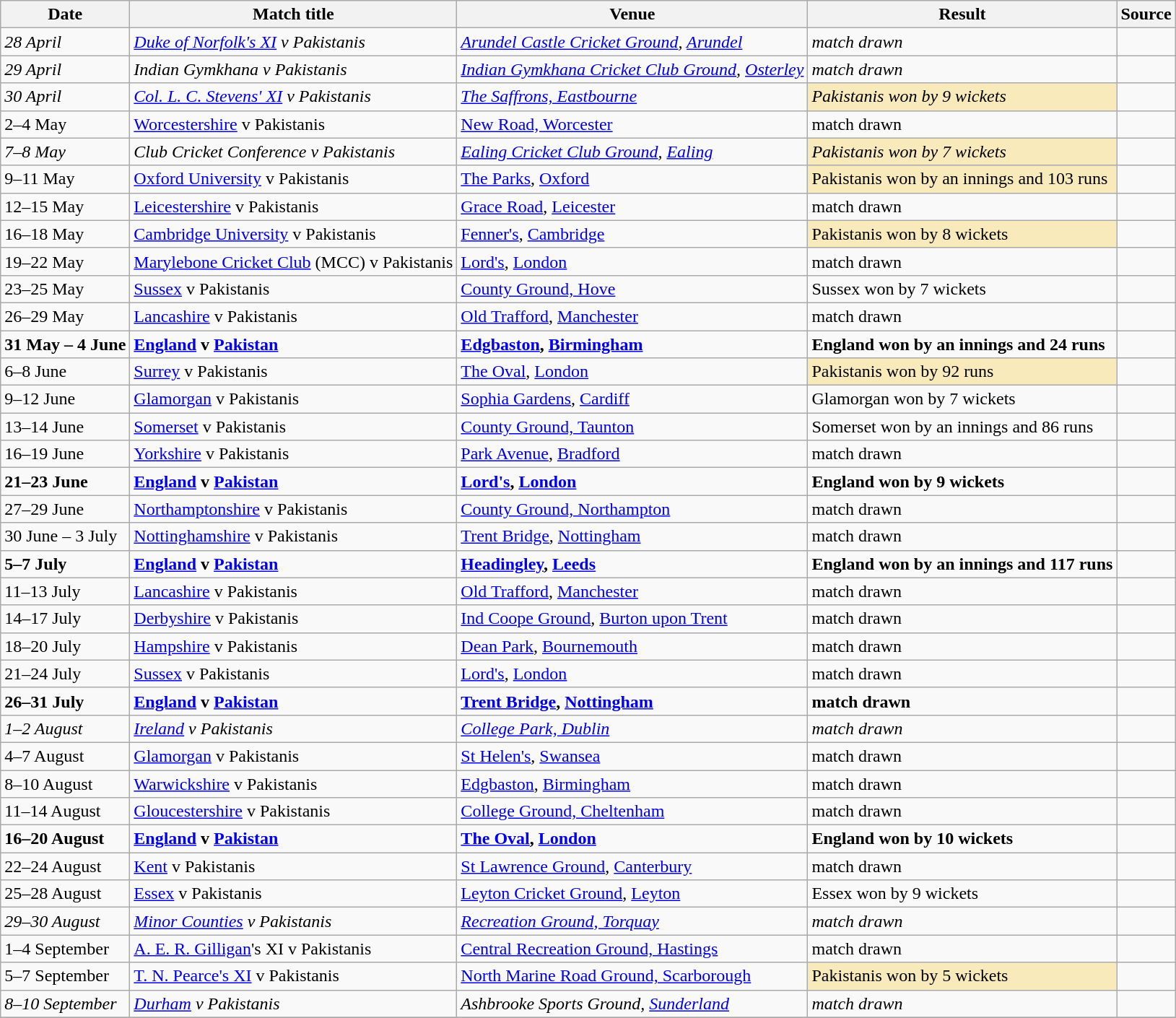<table class="wikitable">
<tr>
<th>Date</th>
<th>Match title</th>
<th>Venue</th>
<th>Result</th>
<th>Source</th>
</tr>
<tr>
<td><em>28 April</em></td>
<td><em><a href='#'>Duke of Norfolk's XI</a> v Pakistanis</em></td>
<td><em><a href='#'>Arundel Castle Cricket Ground</a>, <a href='#'>Arundel</a></em></td>
<td><em>match drawn</em></td>
<td></td>
</tr>
<tr>
<td><em>29 April</em></td>
<td><em>Indian Gymkhana v Pakistanis</em></td>
<td><em><a href='#'>Indian Gymkhana Cricket Club Ground</a>, <a href='#'>Osterley</a></em></td>
<td><em>match drawn</em></td>
<td></td>
</tr>
<tr>
<td><em>30 April</em></td>
<td><em><a href='#'>Col. L. C. Stevens' XI</a> v Pakistanis</em></td>
<td><em><a href='#'>The Saffrons, Eastbourne</a></em></td>
<td style="background:#F8EABA"><em>Pakistanis won by 9 wickets</em></td>
<td></td>
</tr>
<tr>
<td>2–4 May</td>
<td><a href='#'>Worcestershire</a> v Pakistanis</td>
<td><a href='#'>New Road, Worcester</a></td>
<td>match drawn</td>
<td></td>
</tr>
<tr>
<td><em>7–8 May</em></td>
<td><em>Club Cricket Conference v Pakistanis</em></td>
<td><em><a href='#'>Ealing Cricket Club Ground</a>, <a href='#'>Ealing</a></em></td>
<td style="background:#F8EABA"><em>Pakistanis won by 7 wickets</em></td>
<td></td>
</tr>
<tr>
<td>9–11 May</td>
<td><a href='#'>Oxford University</a> v Pakistanis</td>
<td><a href='#'>The Parks</a>, <a href='#'>Oxford</a></td>
<td style="background:#F8EABA">Pakistanis won by an innings and 103 runs</td>
<td></td>
</tr>
<tr>
<td>12–15 May</td>
<td><a href='#'>Leicestershire</a> v Pakistanis</td>
<td><a href='#'>Grace Road</a>, <a href='#'>Leicester</a></td>
<td>match drawn</td>
<td></td>
</tr>
<tr>
<td>16–18 May</td>
<td><a href='#'>Cambridge University</a> v Pakistanis</td>
<td><a href='#'>Fenner's</a>, <a href='#'>Cambridge</a></td>
<td style="background:#F8EABA">Pakistanis won by 8 wickets</td>
<td></td>
</tr>
<tr>
<td>19–22 May</td>
<td><a href='#'>Marylebone Cricket Club</a> (MCC) v Pakistanis</td>
<td><a href='#'>Lord's</a>, <a href='#'>London</a></td>
<td>match drawn</td>
<td></td>
</tr>
<tr>
<td>23–25 May</td>
<td><a href='#'>Sussex</a> v Pakistanis</td>
<td><a href='#'>County Ground, Hove</a></td>
<td>Sussex won by 7 wickets</td>
<td></td>
</tr>
<tr>
<td>26–29 May</td>
<td><a href='#'>Lancashire</a> v Pakistanis</td>
<td><a href='#'>Old Trafford</a>, <a href='#'>Manchester</a></td>
<td>match drawn</td>
<td></td>
</tr>
<tr>
<td><strong>31 May – 4 June</strong></td>
<td><strong><a href='#'>England</a> v <a href='#'>Pakistan</a></strong></td>
<td><strong><a href='#'>Edgbaston</a>, <a href='#'>Birmingham</a></strong></td>
<td><strong>England won by an innings and 24 runs</strong></td>
<td></td>
</tr>
<tr>
<td>6–8 June</td>
<td><a href='#'>Surrey</a> v Pakistanis</td>
<td><a href='#'>The Oval</a>, <a href='#'>London</a></td>
<td style="background:#F8EABA">Pakistanis won by 92 runs</td>
<td></td>
</tr>
<tr>
<td>9–12 June</td>
<td><a href='#'>Glamorgan</a> v Pakistanis</td>
<td><a href='#'>Sophia Gardens</a>, <a href='#'>Cardiff</a></td>
<td>Glamorgan won by 7 wickets</td>
<td></td>
</tr>
<tr>
<td>13–14 June</td>
<td><a href='#'>Somerset</a> v Pakistanis</td>
<td><a href='#'>County Ground, Taunton</a></td>
<td>Somerset won by an innings and 86 runs</td>
<td></td>
</tr>
<tr>
<td>16–19 June</td>
<td><a href='#'>Yorkshire</a> v Pakistanis</td>
<td><a href='#'>Park Avenue</a>, <a href='#'>Bradford</a></td>
<td>match drawn</td>
<td></td>
</tr>
<tr>
<td><strong>21–23 June</strong></td>
<td><strong><a href='#'>England</a> v <a href='#'>Pakistan</a></strong></td>
<td><strong><a href='#'>Lord's</a>, <a href='#'>London</a></strong></td>
<td><strong>England won by 9 wickets</strong></td>
<td></td>
</tr>
<tr>
<td>27–29 June</td>
<td><a href='#'>Northamptonshire</a> v Pakistanis</td>
<td><a href='#'>County Ground, Northampton</a></td>
<td>match drawn</td>
<td></td>
</tr>
<tr>
<td>30 June – 3 July</td>
<td><a href='#'>Nottinghamshire</a> v Pakistanis</td>
<td><a href='#'>Trent Bridge</a>, <a href='#'>Nottingham</a></td>
<td>match drawn</td>
<td></td>
</tr>
<tr>
<td><strong>5–7 July</strong></td>
<td><strong><a href='#'>England</a> v <a href='#'>Pakistan</a></strong></td>
<td><strong><a href='#'>Headingley</a>, <a href='#'>Leeds</a></strong></td>
<td><strong>England won by an innings and 117 runs</strong></td>
<td></td>
</tr>
<tr>
<td>11–13 July</td>
<td><a href='#'>Lancashire</a> v Pakistanis</td>
<td><a href='#'>Old Trafford</a>, <a href='#'>Manchester</a></td>
<td>match drawn</td>
<td></td>
</tr>
<tr>
<td>14–17 July</td>
<td><a href='#'>Derbyshire</a> v Pakistanis</td>
<td><a href='#'>Ind Coope Ground</a>, <a href='#'>Burton upon Trent</a></td>
<td>match drawn</td>
<td></td>
</tr>
<tr>
<td>18–20 July</td>
<td><a href='#'>Hampshire</a> v Pakistanis</td>
<td><a href='#'>Dean Park</a>, <a href='#'>Bournemouth</a></td>
<td>match drawn</td>
<td></td>
</tr>
<tr>
<td>21–24 July</td>
<td><a href='#'>Sussex</a> v Pakistanis</td>
<td><a href='#'>Lord's</a>, <a href='#'>London</a></td>
<td>match drawn</td>
<td></td>
</tr>
<tr>
<td><strong>26–31 July</strong></td>
<td><strong><a href='#'>England</a> v <a href='#'>Pakistan</a></strong></td>
<td><strong><a href='#'>Trent Bridge</a>, <a href='#'>Nottingham</a></strong></td>
<td><strong>match drawn</strong></td>
<td></td>
</tr>
<tr>
<td><em>1–2 August</em></td>
<td><em><a href='#'>Ireland</a> v Pakistanis</em></td>
<td><em><a href='#'>College Park, Dublin</a></em></td>
<td><em>match drawn</em></td>
<td></td>
</tr>
<tr>
<td>4–7 August</td>
<td><a href='#'>Glamorgan</a> v Pakistanis</td>
<td><a href='#'>St Helen's</a>, <a href='#'>Swansea</a></td>
<td>match drawn</td>
<td></td>
</tr>
<tr>
<td>8–10 August</td>
<td><a href='#'>Warwickshire</a> v Pakistanis</td>
<td><a href='#'>Edgbaston</a>, <a href='#'>Birmingham</a></td>
<td>match drawn</td>
<td></td>
</tr>
<tr>
<td>11–14 August</td>
<td><a href='#'>Gloucestershire</a> v Pakistanis</td>
<td><a href='#'>College Ground, Cheltenham</a></td>
<td>match drawn</td>
<td></td>
</tr>
<tr>
<td><strong>16–20 August</strong></td>
<td><strong><a href='#'>England</a> v <a href='#'>Pakistan</a></strong></td>
<td><strong><a href='#'>The Oval</a>, <a href='#'>London</a></strong></td>
<td><strong>England won by 10 wickets</strong></td>
<td></td>
</tr>
<tr>
<td>22–24 August</td>
<td><a href='#'>Kent</a> v Pakistanis</td>
<td><a href='#'>St Lawrence Ground</a>, <a href='#'>Canterbury</a></td>
<td>match drawn</td>
<td></td>
</tr>
<tr>
<td>25–28 August</td>
<td><a href='#'>Essex</a> v Pakistanis</td>
<td><a href='#'>Leyton Cricket Ground</a>, <a href='#'>Leyton</a></td>
<td>Essex won by 9 wickets</td>
<td></td>
</tr>
<tr>
<td><em>29–30 August</em></td>
<td><em><a href='#'>Minor Counties</a> v Pakistanis</em></td>
<td><em><a href='#'>Recreation Ground, Torquay</a></em></td>
<td><em>match drawn</em></td>
<td></td>
</tr>
<tr>
<td>1–4 September</td>
<td><a href='#'>A. E. R. Gilligan</a>'s XI v Pakistanis</td>
<td><a href='#'>Central Recreation Ground, Hastings</a></td>
<td>match drawn</td>
<td></td>
</tr>
<tr>
<td>5–7 September</td>
<td><a href='#'>T. N. Pearce's XI</a> v Pakistanis</td>
<td><a href='#'>North Marine Road Ground, Scarborough</a></td>
<td style="background:#F8EABA">Pakistanis won by 5 wickets</td>
<td></td>
</tr>
<tr>
<td><em>8–10 September</em></td>
<td><em><a href='#'>Durham</a> v Pakistanis</em></td>
<td><em>Ashbrooke Sports Ground, <a href='#'>Sunderland</a></em></td>
<td><em>match drawn</em></td>
<td></td>
</tr>
<tr>
</tr>
</table>
